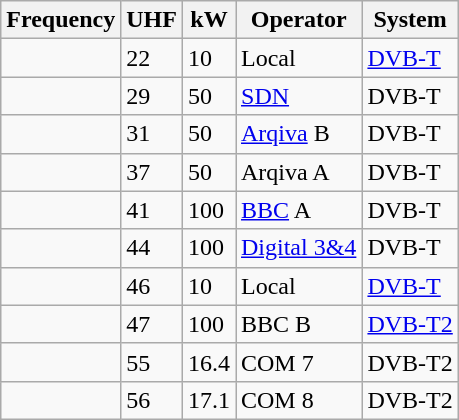<table class="wikitable sortable">
<tr>
<th>Frequency</th>
<th>UHF</th>
<th>kW</th>
<th>Operator</th>
<th>System</th>
</tr>
<tr>
<td></td>
<td>22</td>
<td>10</td>
<td>Local</td>
<td><a href='#'>DVB-T</a></td>
</tr>
<tr>
<td></td>
<td>29</td>
<td>50</td>
<td><a href='#'>SDN</a></td>
<td>DVB-T</td>
</tr>
<tr>
<td></td>
<td>31</td>
<td>50</td>
<td><a href='#'>Arqiva</a> B</td>
<td>DVB-T</td>
</tr>
<tr>
<td></td>
<td>37</td>
<td>50</td>
<td>Arqiva A</td>
<td>DVB-T</td>
</tr>
<tr>
<td></td>
<td>41</td>
<td>100</td>
<td><a href='#'>BBC</a> A</td>
<td>DVB-T</td>
</tr>
<tr>
<td></td>
<td>44</td>
<td>100</td>
<td><a href='#'>Digital 3&4</a></td>
<td>DVB-T</td>
</tr>
<tr>
<td></td>
<td>46</td>
<td>10</td>
<td>Local</td>
<td><a href='#'>DVB-T</a></td>
</tr>
<tr>
<td></td>
<td>47</td>
<td>100</td>
<td>BBC B</td>
<td><a href='#'>DVB-T2</a></td>
</tr>
<tr>
<td></td>
<td>55</td>
<td>16.4</td>
<td>COM 7</td>
<td>DVB-T2</td>
</tr>
<tr>
<td></td>
<td>56</td>
<td>17.1</td>
<td>COM 8</td>
<td>DVB-T2</td>
</tr>
</table>
